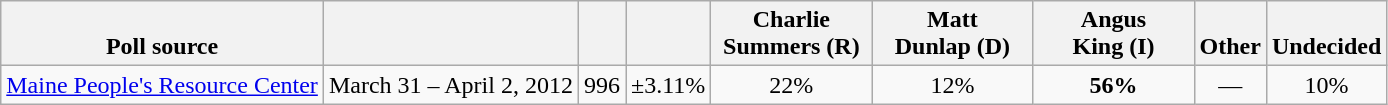<table class="wikitable" style="text-align:center">
<tr valign= bottom>
<th>Poll source</th>
<th></th>
<th></th>
<th></th>
<th style="width:100px;">Charlie<br>Summers (R)</th>
<th style="width:100px;">Matt<br>Dunlap (D)</th>
<th style="width:100px;">Angus<br>King (I)</th>
<th>Other</th>
<th>Undecided</th>
</tr>
<tr>
<td align=left><a href='#'>Maine People's Resource Center</a></td>
<td>March 31 – April 2, 2012</td>
<td>996</td>
<td>±3.11%</td>
<td>22%</td>
<td>12%</td>
<td><strong>56%</strong></td>
<td>—</td>
<td>10%</td>
</tr>
</table>
